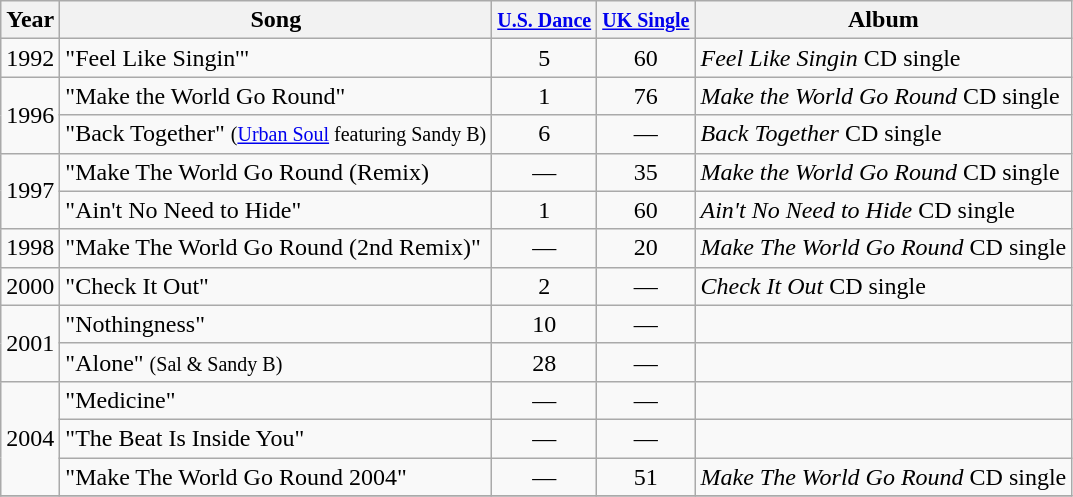<table class="wikitable">
<tr>
<th>Year</th>
<th>Song</th>
<th><small> <a href='#'>U.S. Dance</a></small></th>
<th><small> <a href='#'>UK Single</a></small></th>
<th>Album</th>
</tr>
<tr>
<td>1992</td>
<td>"Feel Like Singin'"</td>
<td align="center">5</td>
<td align="center">60</td>
<td><em>Feel Like Singin</em> CD single</td>
</tr>
<tr>
<td rowspan="2">1996</td>
<td>"Make the World Go Round"</td>
<td align="center">1</td>
<td align="center">76</td>
<td><em>Make the World Go Round</em> CD single</td>
</tr>
<tr>
<td>"Back Together" <small>(<a href='#'>Urban Soul</a> featuring Sandy B)</small></td>
<td align="center">6</td>
<td align="center">—</td>
<td><em>Back Together</em> CD single</td>
</tr>
<tr>
<td rowspan="2">1997</td>
<td>"Make The World Go Round (Remix)</td>
<td align="center">—</td>
<td align="center">35</td>
<td><em>Make the World Go Round</em> CD single</td>
</tr>
<tr>
<td>"Ain't No Need to Hide"</td>
<td align="center">1</td>
<td align="center">60</td>
<td><em>Ain't No Need to Hide</em> CD single</td>
</tr>
<tr>
<td>1998</td>
<td>"Make The World Go Round (2nd Remix)"</td>
<td align="center">—</td>
<td align="center">20</td>
<td><em>Make The World Go Round</em> CD single</td>
</tr>
<tr>
<td>2000</td>
<td>"Check It Out"</td>
<td align="center">2</td>
<td align="center">—</td>
<td><em>Check It Out</em> CD single</td>
</tr>
<tr>
<td rowspan="2">2001</td>
<td>"Nothingness"</td>
<td align="center">10</td>
<td align="center">—</td>
<td></td>
</tr>
<tr>
<td>"Alone" <small>(Sal & Sandy B)</small></td>
<td align="center">28</td>
<td align="center">—</td>
<td></td>
</tr>
<tr>
<td rowspan="3">2004</td>
<td>"Medicine"</td>
<td align="center">—</td>
<td align="center">—</td>
<td></td>
</tr>
<tr>
<td>"The Beat Is Inside You"</td>
<td align="center">—</td>
<td align="center">—</td>
<td></td>
</tr>
<tr>
<td>"Make The World Go Round 2004"</td>
<td align="center">—</td>
<td align="center">51</td>
<td><em>Make The World Go Round</em> CD single</td>
</tr>
<tr>
</tr>
</table>
